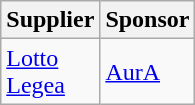<table class="wikitable">
<tr>
<th>Supplier</th>
<th>Sponsor</th>
</tr>
<tr>
<td> <a href='#'>Lotto</a><br> <a href='#'>Legea</a></td>
<td> <a href='#'>AurA</a></td>
</tr>
</table>
